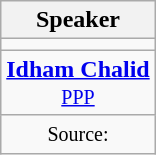<table class="wikitable" style="text-align: center">
<tr>
<th>Speaker</th>
</tr>
<tr>
<td></td>
</tr>
<tr>
<td><strong><a href='#'>Idham Chalid</a></strong><br><small><a href='#'>PPP</a></small><a href='#'></a></td>
</tr>
<tr>
<td><small>Source:</small></td>
</tr>
</table>
